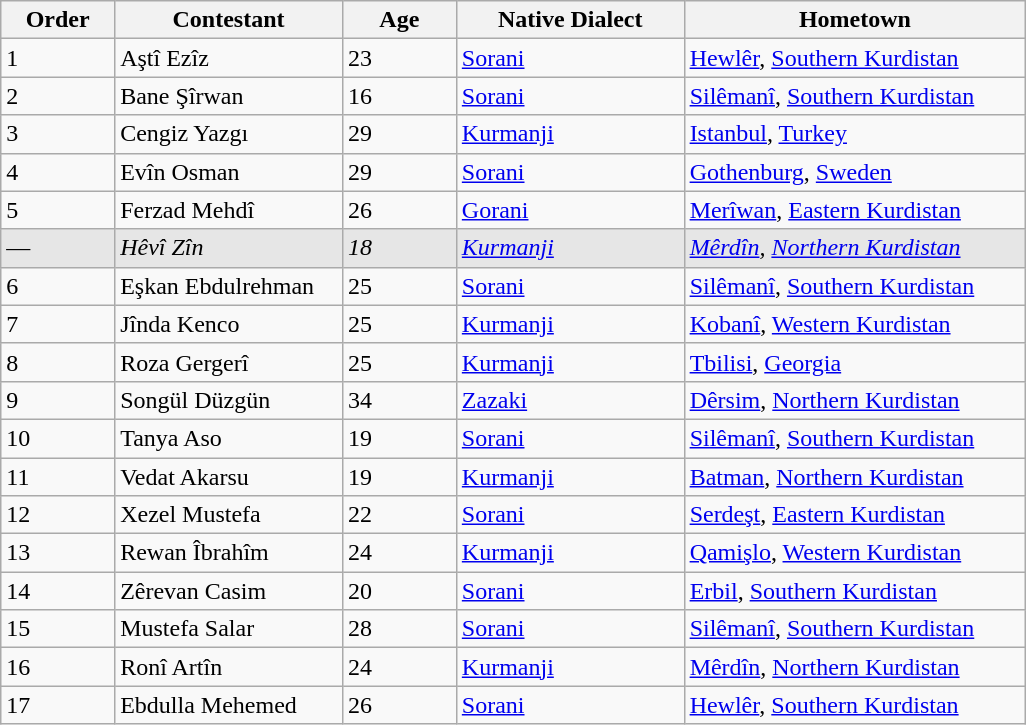<table class="wikitable sortable">
<tr align="center" "background:#ddccff;">
<th width="10%">Order</th>
<th width="20%">Contestant</th>
<th width="10%">Age</th>
<th width="20%">Native Dialect</th>
<th width="30%">Hometown</th>
</tr>
<tr>
<td>1</td>
<td>Aştî Ezîz</td>
<td>23</td>
<td><a href='#'>Sorani</a></td>
<td><a href='#'>Hewlêr</a>, <a href='#'>Southern Kurdistan</a></td>
</tr>
<tr>
<td>2</td>
<td>Bane Şîrwan</td>
<td>16</td>
<td><a href='#'>Sorani</a></td>
<td><a href='#'>Silêmanî</a>, <a href='#'>Southern Kurdistan</a></td>
</tr>
<tr>
<td>3</td>
<td>Cengiz Yazgı</td>
<td>29</td>
<td><a href='#'>Kurmanji</a></td>
<td><a href='#'>Istanbul</a>, <a href='#'>Turkey</a></td>
</tr>
<tr>
<td>4</td>
<td>Evîn Osman</td>
<td>29</td>
<td><a href='#'>Sorani</a></td>
<td><a href='#'>Gothenburg</a>, <a href='#'>Sweden</a></td>
</tr>
<tr>
<td>5</td>
<td>Ferzad Mehdî</td>
<td>26</td>
<td><a href='#'>Gorani</a></td>
<td><a href='#'>Merîwan</a>, <a href='#'>Eastern Kurdistan</a></td>
</tr>
<tr bgcolor="#E6E6E6">
<td>—</td>
<td><em>Hêvî Zîn</em></td>
<td><em>18</em></td>
<td><em><a href='#'>Kurmanji</a></em></td>
<td><em><a href='#'>Mêrdîn</a>, <a href='#'>Northern Kurdistan</a></em></td>
</tr>
<tr>
<td>6</td>
<td>Eşkan Ebdulrehman</td>
<td>25</td>
<td><a href='#'>Sorani</a></td>
<td><a href='#'>Silêmanî</a>, <a href='#'>Southern Kurdistan</a></td>
</tr>
<tr>
<td>7</td>
<td>Jînda Kenco</td>
<td>25</td>
<td><a href='#'>Kurmanji</a></td>
<td><a href='#'>Kobanî</a>, <a href='#'>Western Kurdistan</a></td>
</tr>
<tr>
<td>8</td>
<td>Roza Gergerî</td>
<td>25</td>
<td><a href='#'>Kurmanji</a></td>
<td><a href='#'>Tbilisi</a>, <a href='#'>Georgia</a></td>
</tr>
<tr>
<td>9</td>
<td>Songül Düzgün</td>
<td>34</td>
<td><a href='#'>Zazaki</a></td>
<td><a href='#'>Dêrsim</a>, <a href='#'>Northern Kurdistan</a></td>
</tr>
<tr>
<td>10</td>
<td>Tanya Aso</td>
<td>19</td>
<td><a href='#'>Sorani</a></td>
<td><a href='#'>Silêmanî</a>, <a href='#'>Southern Kurdistan</a></td>
</tr>
<tr>
<td>11</td>
<td>Vedat Akarsu</td>
<td>19</td>
<td><a href='#'>Kurmanji</a></td>
<td><a href='#'>Batman</a>, <a href='#'>Northern Kurdistan</a></td>
</tr>
<tr>
<td>12</td>
<td>Xezel Mustefa</td>
<td>22</td>
<td><a href='#'>Sorani</a></td>
<td><a href='#'>Serdeşt</a>, <a href='#'>Eastern Kurdistan</a></td>
</tr>
<tr>
<td>13</td>
<td>Rewan Îbrahîm</td>
<td>24</td>
<td><a href='#'>Kurmanji</a></td>
<td><a href='#'>Qamişlo</a>, <a href='#'>Western Kurdistan</a></td>
</tr>
<tr>
<td>14</td>
<td>Zêrevan Casim</td>
<td>20</td>
<td><a href='#'>Sorani</a></td>
<td><a href='#'>Erbil</a>, <a href='#'>Southern Kurdistan</a></td>
</tr>
<tr>
<td>15</td>
<td>Mustefa Salar</td>
<td>28</td>
<td><a href='#'>Sorani</a></td>
<td><a href='#'>Silêmanî</a>, <a href='#'>Southern Kurdistan</a></td>
</tr>
<tr>
<td>16</td>
<td>Ronî Artîn</td>
<td>24</td>
<td><a href='#'>Kurmanji</a></td>
<td><a href='#'>Mêrdîn</a>, <a href='#'>Northern Kurdistan</a></td>
</tr>
<tr>
<td>17</td>
<td>Ebdulla Mehemed</td>
<td>26</td>
<td><a href='#'>Sorani</a></td>
<td><a href='#'>Hewlêr</a>, <a href='#'>Southern Kurdistan</a></td>
</tr>
</table>
